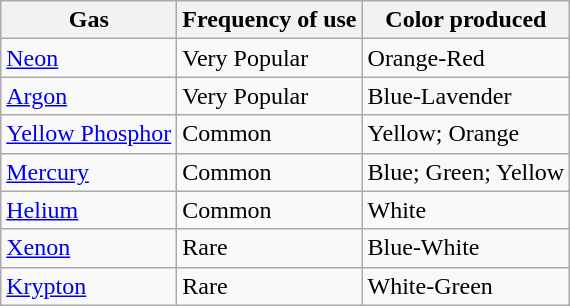<table class="wikitable">
<tr>
<th>Gas</th>
<th>Frequency of use</th>
<th>Color produced</th>
</tr>
<tr>
<td><a href='#'>Neon</a></td>
<td>Very Popular</td>
<td>Orange-Red</td>
</tr>
<tr>
<td><a href='#'>Argon</a></td>
<td>Very Popular</td>
<td>Blue-Lavender</td>
</tr>
<tr>
<td><a href='#'>Yellow Phosphor</a></td>
<td>Common</td>
<td>Yellow; Orange</td>
</tr>
<tr>
<td><a href='#'>Mercury</a></td>
<td>Common</td>
<td>Blue; Green; Yellow</td>
</tr>
<tr>
<td><a href='#'>Helium</a></td>
<td>Common</td>
<td>White</td>
</tr>
<tr>
<td><a href='#'>Xenon</a></td>
<td>Rare</td>
<td>Blue-White</td>
</tr>
<tr>
<td><a href='#'>Krypton</a></td>
<td>Rare</td>
<td>White-Green</td>
</tr>
</table>
